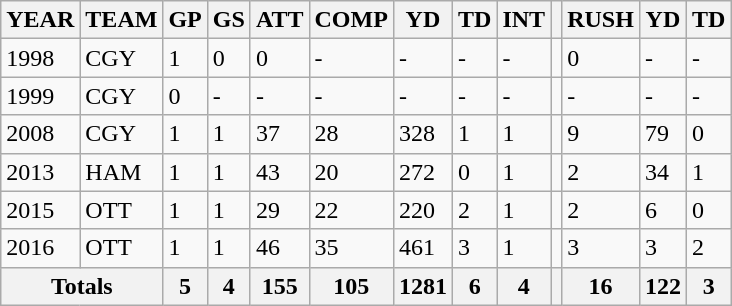<table class="wikitable">
<tr>
<th>YEAR</th>
<th>TEAM</th>
<th>GP</th>
<th>GS</th>
<th>ATT</th>
<th>COMP</th>
<th>YD</th>
<th>TD</th>
<th>INT</th>
<th></th>
<th>RUSH</th>
<th>YD</th>
<th>TD</th>
</tr>
<tr>
<td>1998</td>
<td>CGY</td>
<td>1</td>
<td>0</td>
<td>0</td>
<td>-</td>
<td>-</td>
<td>-</td>
<td>-</td>
<td></td>
<td>0</td>
<td>-</td>
<td>-</td>
</tr>
<tr>
<td>1999</td>
<td>CGY</td>
<td>0</td>
<td>-</td>
<td>-</td>
<td>-</td>
<td>-</td>
<td>-</td>
<td>-</td>
<td></td>
<td>-</td>
<td>-</td>
<td>-</td>
</tr>
<tr>
<td>2008</td>
<td>CGY</td>
<td>1</td>
<td>1</td>
<td>37</td>
<td>28</td>
<td>328</td>
<td>1</td>
<td>1</td>
<td></td>
<td>9</td>
<td>79</td>
<td>0</td>
</tr>
<tr>
<td>2013</td>
<td>HAM</td>
<td>1</td>
<td>1</td>
<td>43</td>
<td>20</td>
<td>272</td>
<td>0</td>
<td>1</td>
<td></td>
<td>2</td>
<td>34</td>
<td>1</td>
</tr>
<tr>
<td>2015</td>
<td>OTT</td>
<td>1</td>
<td>1</td>
<td>29</td>
<td>22</td>
<td>220</td>
<td>2</td>
<td>1</td>
<td></td>
<td>2</td>
<td>6</td>
<td>0</td>
</tr>
<tr>
<td>2016</td>
<td>OTT</td>
<td>1</td>
<td>1</td>
<td>46</td>
<td>35</td>
<td>461</td>
<td>3</td>
<td>1</td>
<td></td>
<td>3</td>
<td>3</td>
<td>2</td>
</tr>
<tr>
<th colspan="2">Totals</th>
<th>5</th>
<th>4</th>
<th>155</th>
<th>105</th>
<th>1281</th>
<th>6</th>
<th>4</th>
<th></th>
<th>16</th>
<th>122</th>
<th>3</th>
</tr>
</table>
